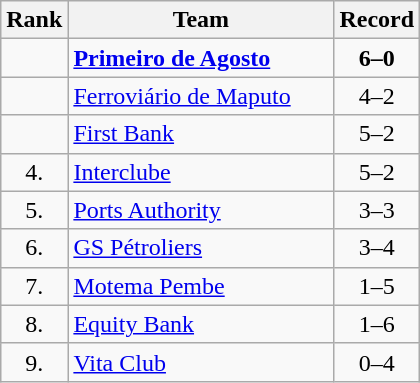<table class="wikitable" style="text-align:center">
<tr>
<th>Rank</th>
<th width=170>Team</th>
<th>Record</th>
</tr>
<tr>
<td></td>
<td align=left> <strong><a href='#'>Primeiro de Agosto</a></strong></td>
<td><strong>6–0</strong></td>
</tr>
<tr>
<td></td>
<td align=left> <a href='#'>Ferroviário de Maputo</a></td>
<td>4–2</td>
</tr>
<tr>
<td></td>
<td align=left> <a href='#'>First Bank</a></td>
<td>5–2</td>
</tr>
<tr>
<td>4.</td>
<td align=left> <a href='#'>Interclube</a></td>
<td>5–2</td>
</tr>
<tr>
<td>5.</td>
<td align=left> <a href='#'>Ports Authority</a></td>
<td>3–3</td>
</tr>
<tr>
<td>6.</td>
<td align=left> <a href='#'>GS Pétroliers</a></td>
<td>3–4</td>
</tr>
<tr>
<td>7.</td>
<td align=left> <a href='#'>Motema Pembe</a></td>
<td>1–5</td>
</tr>
<tr>
<td>8.</td>
<td align=left> <a href='#'>Equity Bank</a></td>
<td>1–6</td>
</tr>
<tr>
<td>9.</td>
<td align=left> <a href='#'>Vita Club</a></td>
<td>0–4</td>
</tr>
</table>
